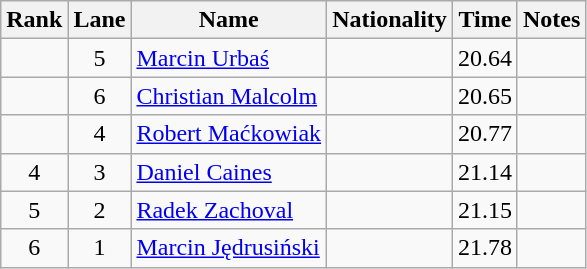<table class="wikitable sortable" style="text-align:center">
<tr>
<th>Rank</th>
<th>Lane</th>
<th>Name</th>
<th>Nationality</th>
<th>Time</th>
<th>Notes</th>
</tr>
<tr>
<td></td>
<td>5</td>
<td align="left"><a href='#'>Marcin Urbaś</a></td>
<td align=left></td>
<td>20.64</td>
<td></td>
</tr>
<tr>
<td></td>
<td>6</td>
<td align="left"><a href='#'>Christian Malcolm</a></td>
<td align=left></td>
<td>20.65</td>
<td></td>
</tr>
<tr>
<td></td>
<td>4</td>
<td align="left"><a href='#'>Robert Maćkowiak</a></td>
<td align=left></td>
<td>20.77</td>
<td></td>
</tr>
<tr>
<td>4</td>
<td>3</td>
<td align="left"><a href='#'>Daniel Caines</a></td>
<td align=left></td>
<td>21.14</td>
<td></td>
</tr>
<tr>
<td>5</td>
<td>2</td>
<td align="left"><a href='#'>Radek Zachoval</a></td>
<td align=left></td>
<td>21.15</td>
<td></td>
</tr>
<tr>
<td>6</td>
<td>1</td>
<td align="left"><a href='#'>Marcin Jędrusiński</a></td>
<td align=left></td>
<td>21.78</td>
<td></td>
</tr>
</table>
